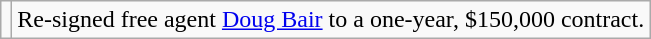<table class="wikitable">
<tr>
<td></td>
<td>Re-signed free agent <a href='#'>Doug Bair</a> to a one-year, $150,000 contract.</td>
</tr>
</table>
